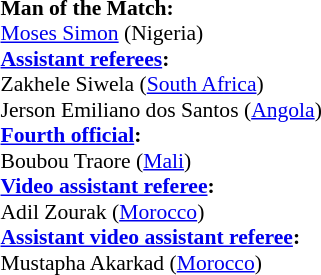<table style="width:100%; font-size:90%;">
<tr>
<td><br><strong>Man of the Match:</strong>
<br><a href='#'>Moses Simon</a> (Nigeria)<br><strong><a href='#'>Assistant referees</a>:</strong>
<br>Zakhele Siwela (<a href='#'>South Africa</a>)
<br>Jerson Emiliano dos Santos (<a href='#'>Angola</a>)
<br><strong><a href='#'>Fourth official</a>:</strong>
<br>Boubou Traore (<a href='#'>Mali</a>)
<br><strong><a href='#'>Video assistant referee</a>:</strong>
<br>Adil Zourak (<a href='#'>Morocco</a>)
<br><strong><a href='#'>Assistant video assistant referee</a>:</strong>
<br>Mustapha Akarkad (<a href='#'>Morocco</a>)</td>
</tr>
</table>
